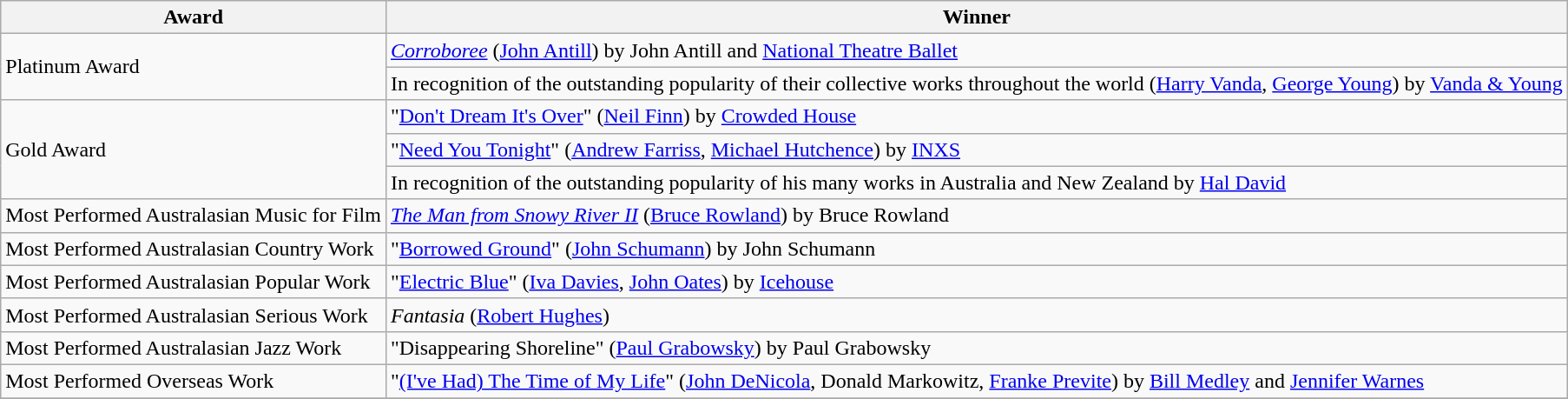<table class="wikitable">
<tr>
<th>Award</th>
<th>Winner</th>
</tr>
<tr>
<td rowspan="2">Platinum Award</td>
<td><em><a href='#'>Corroboree</a></em> (<a href='#'>John Antill</a>) by John Antill and <a href='#'>National Theatre Ballet</a></td>
</tr>
<tr>
<td>In recognition of the outstanding popularity of their collective works throughout the world (<a href='#'>Harry Vanda</a>, <a href='#'>George Young</a>) by <a href='#'>Vanda & Young</a></td>
</tr>
<tr>
<td rowspan="3">Gold Award</td>
<td>"<a href='#'>Don't Dream It's Over</a>" (<a href='#'>Neil Finn</a>) by <a href='#'>Crowded House</a></td>
</tr>
<tr>
<td>"<a href='#'>Need You Tonight</a>" (<a href='#'>Andrew Farriss</a>, <a href='#'>Michael Hutchence</a>) by <a href='#'>INXS</a></td>
</tr>
<tr>
<td>In recognition of the outstanding popularity of his many works in Australia and New Zealand by <a href='#'>Hal David</a></td>
</tr>
<tr>
<td>Most Performed Australasian Music for Film</td>
<td><em><a href='#'>The Man from Snowy River II</a></em> (<a href='#'>Bruce Rowland</a>) by Bruce Rowland</td>
</tr>
<tr>
<td>Most Performed Australasian Country Work</td>
<td>"<a href='#'>Borrowed Ground</a>" (<a href='#'>John Schumann</a>) by John Schumann</td>
</tr>
<tr>
<td>Most Performed Australasian Popular Work</td>
<td>"<a href='#'>Electric Blue</a>" (<a href='#'>Iva Davies</a>, <a href='#'>John Oates</a>) by <a href='#'>Icehouse</a></td>
</tr>
<tr>
<td>Most Performed Australasian Serious Work</td>
<td><em>Fantasia</em> (<a href='#'>Robert Hughes</a>)</td>
</tr>
<tr>
<td>Most Performed Australasian Jazz Work</td>
<td>"Disappearing Shoreline" (<a href='#'>Paul Grabowsky</a>) by Paul Grabowsky</td>
</tr>
<tr>
<td>Most Performed Overseas Work</td>
<td>"<a href='#'>(I've Had) The Time of My Life</a>" (<a href='#'>John DeNicola</a>, Donald Markowitz, <a href='#'>Franke Previte</a>) by <a href='#'>Bill Medley</a> and <a href='#'>Jennifer Warnes</a></td>
</tr>
<tr>
</tr>
</table>
